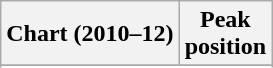<table class="wikitable sortable">
<tr>
<th>Chart (2010–12)</th>
<th>Peak<br>position</th>
</tr>
<tr>
</tr>
<tr>
</tr>
<tr>
</tr>
<tr>
</tr>
<tr>
</tr>
<tr>
</tr>
<tr>
</tr>
</table>
